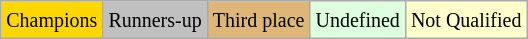<table class="wikitable">
<tr>
<td bgcolor=gold><small>Champions</small></td>
<td style="background:silver;"><small>Runners-up</small></td>
<td bgcolor=#deb678><small>Third place</small></td>
<td style="background:#dfd;"><small>Undefined</small></td>
<td style="background:#FFFFCC;"><small>Not Qualified</small></td>
</tr>
</table>
